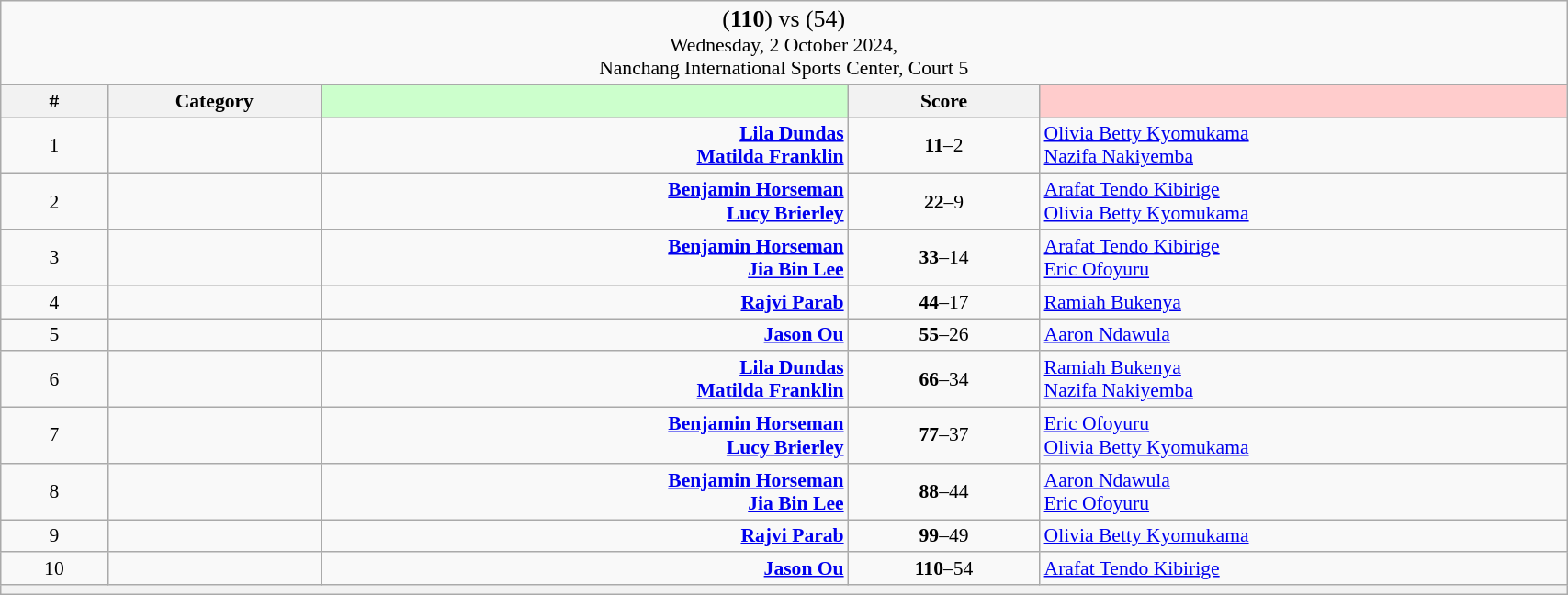<table class="wikitable mw-collapsible mw-collapsed" style="font-size:90%; text-align:center" width="90%">
<tr>
<td colspan="5"><big>(<strong>110</strong>) <strong></strong> vs  (54)</big><br>Wednesday, 2 October 2024, <br>Nanchang International Sports Center, Court 5</td>
</tr>
<tr>
<th width="25">#</th>
<th width="50">Category</th>
<th style="background-color:#CCFFCC" width="150"></th>
<th width="50">Score<br></th>
<th style="background-color:#FFCCCC" width="150"></th>
</tr>
<tr>
<td>1</td>
<td></td>
<td align="right"><strong><a href='#'>Lila Dundas</a> <br><a href='#'>Matilda Franklin</a> </strong></td>
<td><strong>11</strong>–2<br></td>
<td align="left"> <a href='#'>Olivia Betty Kyomukama</a><br> <a href='#'>Nazifa Nakiyemba</a></td>
</tr>
<tr>
<td>2</td>
<td></td>
<td align="right"><strong><a href='#'>Benjamin Horseman</a> <br><a href='#'>Lucy Brierley</a> </strong></td>
<td><strong>22</strong>–9<br></td>
<td align="left"> <a href='#'>Arafat Tendo Kibirige</a><br> <a href='#'>Olivia Betty Kyomukama</a></td>
</tr>
<tr>
<td>3</td>
<td></td>
<td align="right"><strong><a href='#'>Benjamin Horseman</a> <br><a href='#'>Jia Bin Lee</a> </strong></td>
<td><strong>33</strong>–14<br></td>
<td align="left"> <a href='#'>Arafat Tendo Kibirige</a><br> <a href='#'>Eric Ofoyuru</a></td>
</tr>
<tr>
<td>4</td>
<td></td>
<td align="right"><strong><a href='#'>Rajvi Parab</a> </strong></td>
<td><strong>44</strong>–17<br></td>
<td align="left"> <a href='#'>Ramiah Bukenya</a></td>
</tr>
<tr>
<td>5</td>
<td></td>
<td align="right"><strong><a href='#'>Jason Ou</a> </strong></td>
<td><strong>55</strong>–26<br></td>
<td align="left"> <a href='#'>Aaron Ndawula</a></td>
</tr>
<tr>
<td>6</td>
<td></td>
<td align="right"><strong><a href='#'>Lila Dundas</a> <br><a href='#'>Matilda Franklin</a> </strong></td>
<td><strong>66</strong>–34<br></td>
<td align="left"> <a href='#'>Ramiah Bukenya</a><br> <a href='#'>Nazifa Nakiyemba</a></td>
</tr>
<tr>
<td>7</td>
<td></td>
<td align="right"><strong><a href='#'>Benjamin Horseman</a> <br><a href='#'>Lucy Brierley</a> </strong></td>
<td><strong>77</strong>–37<br></td>
<td align="left"> <a href='#'>Eric Ofoyuru</a><br> <a href='#'>Olivia Betty Kyomukama</a></td>
</tr>
<tr>
<td>8</td>
<td></td>
<td align="right"><strong><a href='#'>Benjamin Horseman</a> <br><a href='#'>Jia Bin Lee</a> </strong></td>
<td><strong>88</strong>–44<br></td>
<td align="left"> <a href='#'>Aaron Ndawula</a><br> <a href='#'>Eric Ofoyuru</a></td>
</tr>
<tr>
<td>9</td>
<td></td>
<td align="right"><strong><a href='#'>Rajvi Parab</a> </strong></td>
<td><strong>99</strong>–49<br></td>
<td align="left"> <a href='#'>Olivia Betty Kyomukama</a></td>
</tr>
<tr>
<td>10</td>
<td></td>
<td align="right"><strong><a href='#'>Jason Ou</a> </strong></td>
<td><strong>110</strong>–54<br></td>
<td align="left"> <a href='#'>Arafat Tendo Kibirige</a></td>
</tr>
<tr>
<th colspan="5"></th>
</tr>
</table>
